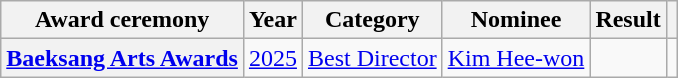<table class="wikitable plainrowheaders sortable">
<tr>
<th scope="col">Award ceremony</th>
<th scope="col">Year</th>
<th scope="col">Category</th>
<th scope="col">Nominee</th>
<th scope="col">Result</th>
<th scope="col" class="unsortable"></th>
</tr>
<tr>
<th scope="row"><a href='#'>Baeksang Arts Awards</a></th>
<td rstyle="text-align:center"><a href='#'>2025</a></td>
<td><a href='#'>Best Director</a></td>
<td><a href='#'>Kim Hee-won</a></td>
<td></td>
<td style="text-align:center"></td>
</tr>
</table>
